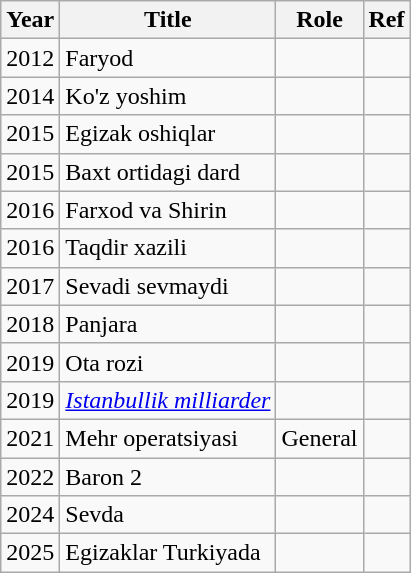<table class="wikitable">
<tr>
<th>Year</th>
<th>Title</th>
<th>Role</th>
<th>Ref</th>
</tr>
<tr>
<td>2012</td>
<td>Faryod</td>
<td></td>
<td></td>
</tr>
<tr>
<td>2014</td>
<td>Ko'z yoshim</td>
<td></td>
<td></td>
</tr>
<tr>
<td>2015</td>
<td>Egizak oshiqlar</td>
<td></td>
<td></td>
</tr>
<tr>
<td>2015</td>
<td>Baxt ortidagi dard</td>
<td></td>
<td></td>
</tr>
<tr>
<td>2016</td>
<td>Farxod va Shirin</td>
<td></td>
<td></td>
</tr>
<tr>
<td>2016</td>
<td>Taqdir xazili</td>
<td></td>
<td></td>
</tr>
<tr>
<td>2017</td>
<td>Sevadi sevmaydi</td>
<td></td>
<td></td>
</tr>
<tr>
<td>2018</td>
<td>Panjara</td>
<td></td>
<td></td>
</tr>
<tr>
<td>2019</td>
<td>Ota rozi</td>
<td></td>
<td></td>
</tr>
<tr>
<td>2019</td>
<td><em><a href='#'>Istanbullik milliarder</a></em></td>
<td></td>
<td></td>
</tr>
<tr>
<td>2021</td>
<td>Mehr operatsiyasi</td>
<td>General</td>
<td></td>
</tr>
<tr>
<td>2022</td>
<td>Baron 2</td>
<td></td>
<td></td>
</tr>
<tr>
<td>2024</td>
<td>Sevda</td>
<td></td>
<td></td>
</tr>
<tr>
<td>2025</td>
<td>Egizaklar Turkiyada</td>
<td></td>
<td></td>
</tr>
</table>
